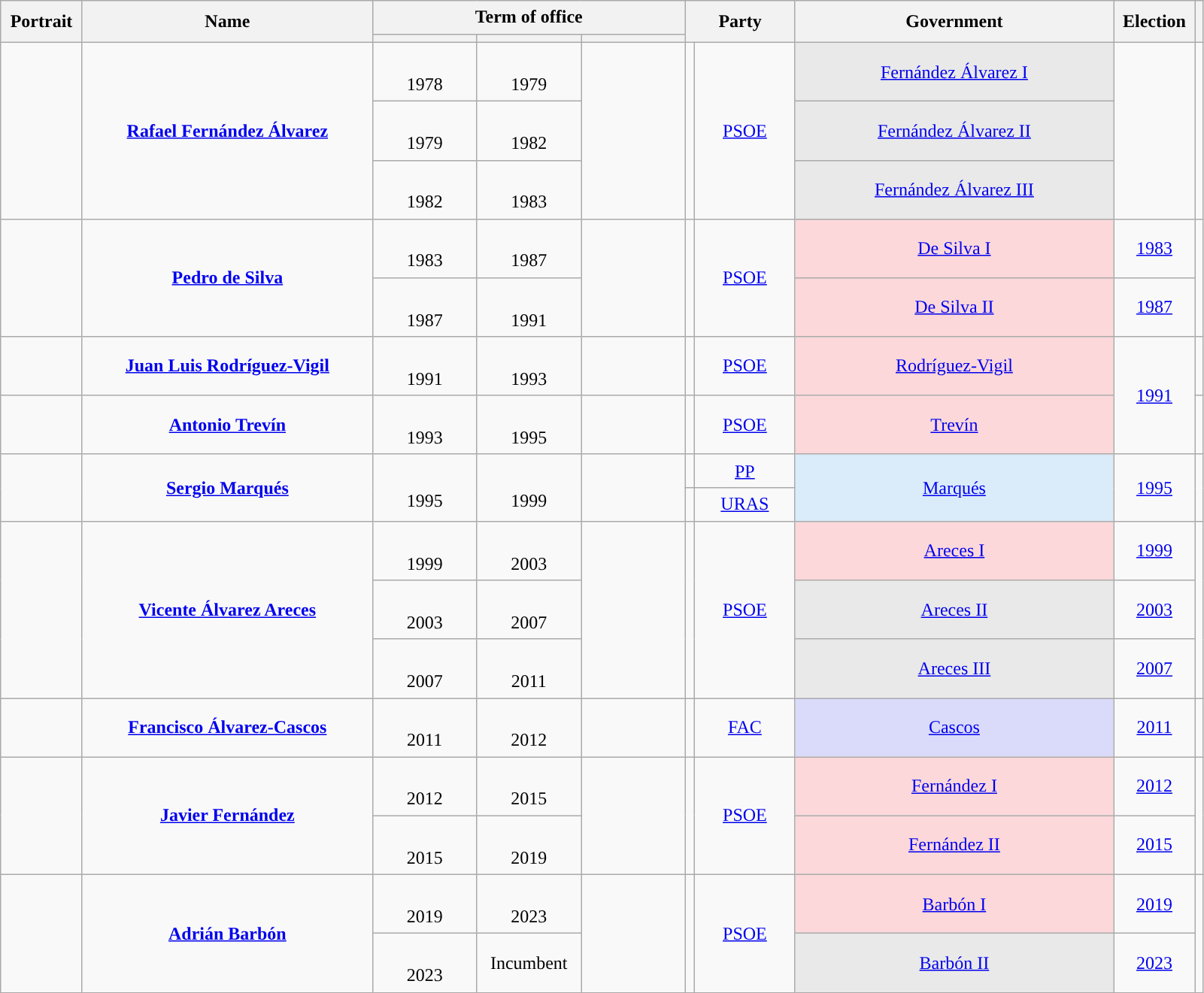<table class="wikitable" style="line-height:1.4em; text-align:center; border:1px #aaf solid;">
<tr>
<th rowspan="2" width="65">Portrait</th>
<th rowspan="2" width="250">Name<br></th>
<th colspan="3">Term of office</th>
<th rowspan="2" colspan="2" width="90">Party</th>
<th rowspan="2" width="275">Government<br></th>
<th rowspan="2" width="65">Election</th>
<th rowspan="2"></th>
</tr>
<tr>
<th width="85"></th>
<th width="85"></th>
<th width="85"></th>
</tr>
<tr>
<td rowspan="3" width="65"></td>
<td rowspan="3"><strong><a href='#'>Rafael Fernández Álvarez</a></strong><br></td>
<td class="nowrap"><br>1978</td>
<td class="nowrap"><br>1979</td>
<td rowspan="3" style="font-size:95%;"></td>
<td rowspan="3" width="1" style="color:inherit;background:"></td>
<td rowspan="3"><a href='#'>PSOE</a></td>
<td style="background:#E9E9E9;"><a href='#'>Fernández Álvarez I</a><br></td>
<td rowspan="3" style="color:#ccc;"></td>
<td rowspan="3"><br><br><br><br><br></td>
</tr>
<tr>
<td class="nowrap"><br>1979</td>
<td class="nowrap"><br>1982</td>
<td style="background:#E9E9E9;"><a href='#'>Fernández Álvarez II</a><br></td>
</tr>
<tr>
<td class="nowrap"><br>1982</td>
<td class="nowrap"><br>1983</td>
<td style="background:#E9E9E9;"><a href='#'>Fernández Álvarez III</a><br></td>
</tr>
<tr>
<td rowspan="2"></td>
<td rowspan="2"><strong><a href='#'>Pedro de Silva</a></strong><br></td>
<td class="nowrap"><br>1983</td>
<td class="nowrap"><br>1987</td>
<td rowspan="2" style="font-size:95%;"></td>
<td rowspan="2" style="color:inherit;background:"></td>
<td rowspan="2"><a href='#'>PSOE</a></td>
<td style="background:#FCD8DA;"><a href='#'>De Silva I</a><br></td>
<td><a href='#'>1983</a></td>
<td rowspan="2"><br><br></td>
</tr>
<tr>
<td class="nowrap"><br>1987</td>
<td class="nowrap"><br>1991</td>
<td style="background:#FCD8DA;"><a href='#'>De Silva II</a><br></td>
<td><a href='#'>1987</a></td>
</tr>
<tr>
<td></td>
<td><strong><a href='#'>Juan Luis Rodríguez-Vigil</a></strong><br></td>
<td class="nowrap"><br>1991</td>
<td class="nowrap"><br>1993</td>
<td style="font-size:95%;"></td>
<td style="color:inherit;background:"></td>
<td><a href='#'>PSOE</a></td>
<td style="background:#FCD8DA;"><a href='#'>Rodríguez-Vigil</a><br></td>
<td rowspan="2"><a href='#'>1991</a></td>
<td><br><br></td>
</tr>
<tr>
<td></td>
<td><strong><a href='#'>Antonio Trevín</a></strong><br></td>
<td class="nowrap"><br>1993</td>
<td class="nowrap"><br>1995</td>
<td style="font-size:95%;"></td>
<td style="color:inherit;background:"></td>
<td><a href='#'>PSOE</a></td>
<td style="background:#FCD8DA;"><a href='#'>Trevín</a><br></td>
<td><br></td>
</tr>
<tr>
<td rowspan="2"></td>
<td rowspan="2"><strong><a href='#'>Sergio Marqués</a></strong><br></td>
<td rowspan="2" class="nowrap"><br>1995</td>
<td rowspan="2" class="nowrap"><br>1999</td>
<td rowspan="2" style="font-size:95%;"></td>
<td style="color:inherit;background:"></td>
<td><a href='#'>PP</a></td>
<td rowspan="2" style="background:#DAECFA;"><a href='#'>Marqués</a><br></td>
<td rowspan="2"><a href='#'>1995</a></td>
<td rowspan="2"><br></td>
</tr>
<tr>
<td style="color:inherit;background:"></td>
<td><a href='#'>URAS</a></td>
</tr>
<tr>
<td rowspan="3"></td>
<td rowspan="3"><strong><a href='#'>Vicente Álvarez Areces</a></strong><br></td>
<td class="nowrap"><br>1999</td>
<td class="nowrap"><br>2003</td>
<td rowspan="3" style="font-size:95%;"></td>
<td rowspan="3" style="color:inherit;background:"></td>
<td rowspan="3"><a href='#'>PSOE</a></td>
<td style="background:#FCD8DA;"><a href='#'>Areces I</a><br></td>
<td><a href='#'>1999</a></td>
<td rowspan="3"><br><br><br></td>
</tr>
<tr>
<td class="nowrap"><br>2003</td>
<td class="nowrap"><br>2007</td>
<td style="background:#E9E9E9;"><a href='#'>Areces II</a><br></td>
<td><a href='#'>2003</a></td>
</tr>
<tr>
<td class="nowrap"><br>2007</td>
<td class="nowrap"><br>2011</td>
<td style="background:#E9E9E9;"><a href='#'>Areces III</a><br></td>
<td><a href='#'>2007</a></td>
</tr>
<tr>
<td></td>
<td><strong><a href='#'>Francisco Álvarez-Cascos</a></strong><br></td>
<td class="nowrap"><br>2011</td>
<td class="nowrap"><br>2012</td>
<td style="font-size:95%;"></td>
<td style="color:inherit;background:"></td>
<td><a href='#'>FAC</a></td>
<td style="background:#DADBFA;"><a href='#'>Cascos</a><br></td>
<td><a href='#'>2011</a></td>
<td><br></td>
</tr>
<tr>
<td rowspan="2"></td>
<td rowspan="2"><strong><a href='#'>Javier Fernández</a></strong><br></td>
<td class="nowrap"><br>2012</td>
<td class="nowrap"><br>2015</td>
<td rowspan="2" style="font-size:95%;"></td>
<td rowspan="2" style="color:inherit;background:"></td>
<td rowspan="2"><a href='#'>PSOE</a></td>
<td style="background:#FCD8DA;"><a href='#'>Fernández I</a><br></td>
<td><a href='#'>2012</a></td>
<td rowspan="2"><br><br></td>
</tr>
<tr>
<td class="nowrap"><br>2015</td>
<td class="nowrap"><br>2019</td>
<td style="background:#FCD8DA;"><a href='#'>Fernández II</a><br></td>
<td><a href='#'>2015</a></td>
</tr>
<tr>
<td rowspan=2></td>
<td rowspan=2><strong><a href='#'>Adrián Barbón</a></strong><br></td>
<td class="nowrap"><br>2019</td>
<td class="nowrap"><br>2023</td>
<td rowspan=2 style="font-size:95%;"></td>
<td rowspan=2 style="background:"></td>
<td rowspan=2><a href='#'>PSOE</a></td>
<td style="background:#FCD8DA;"><a href='#'>Barbón I</a><br></td>
<td><a href='#'>2019</a></td>
<td rowspan=2><br></td>
</tr>
<tr>
<td class="nowrap"><br>2023</td>
<td class="nowrap">Incumbent</td>
<td style="background:#E9E9E9;"><a href='#'>Barbón II</a><br></td>
<td><a href='#'>2023</a></td>
</tr>
</table>
